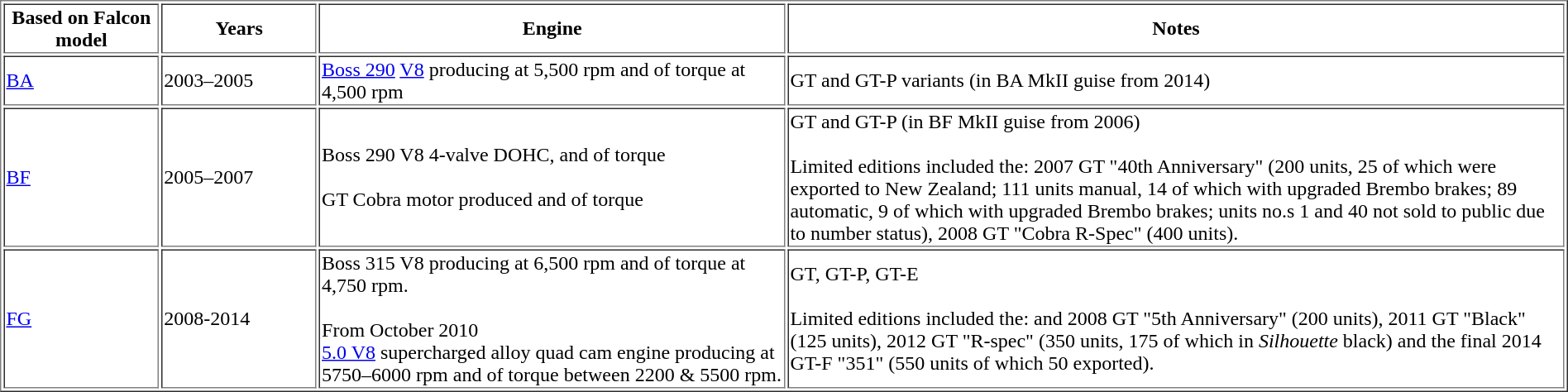<table border="1"  cellpadding="1">
<tr>
<th style="width:10%;">Based on Falcon model</th>
<th style="width:10%;">Years</th>
<th style="width:30%;">Engine</th>
<th style="width:50%;">Notes</th>
</tr>
<tr>
<td><a href='#'>BA</a></td>
<td>2003–2005</td>
<td><a href='#'> Boss 290</a> <a href='#'>V8</a> producing  at 5,500 rpm and  of torque at 4,500 rpm</td>
<td>GT and GT-P variants (in BA MkII guise from 2014)</td>
</tr>
<tr>
<td><a href='#'>BF</a></td>
<td>2005–2007</td>
<td> Boss 290 V8 4-valve DOHC,  and  of torque<br><br>GT Cobra motor produced  and  of torque</td>
<td>GT and GT-P (in BF MkII guise from 2006)<br><br>Limited editions included the: 2007 GT "40th Anniversary" (200 units, 25 of which were exported to New Zealand; 111 units manual, 14 of which with upgraded Brembo brakes; 89 automatic, 9 of which with upgraded Brembo brakes; units no.s 1 and 40 not sold to public due to number status), 2008 GT "Cobra R-Spec" (400 units).</td>
</tr>
<tr>
<td><a href='#'>FG</a></td>
<td>2008-2014</td>
<td> Boss 315 V8 producing  at 6,500 rpm and  of torque at 4,750 rpm.<br><br>From October 2010<br>
<a href='#'> 5.0 V8</a> supercharged alloy quad cam engine producing  at 5750–6000 rpm and  of torque between 2200 & 5500 rpm.</td>
<td>GT, GT-P, GT-E<br><br>Limited editions included the: and 2008 GT "5th Anniversary" (200 units), 2011 GT "Black" (125 units), 2012 GT "R-spec" (350 units, 175 of which in <em>Silhouette</em> black) and the final 2014 GT-F "351" (550 units of which 50 exported).<br></td>
</tr>
</table>
